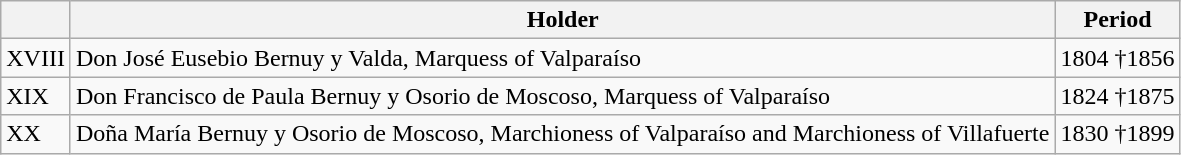<table class="wikitable">
<tr>
<th></th>
<th>Holder</th>
<th>Period</th>
</tr>
<tr>
<td>XVIII</td>
<td>Don José Eusebio Bernuy y Valda, Marquess of Valparaíso</td>
<td>1804 †1856</td>
</tr>
<tr>
<td>XIX</td>
<td>Don Francisco de Paula Bernuy y Osorio de Moscoso, Marquess of Valparaíso</td>
<td>1824 †1875</td>
</tr>
<tr>
<td>XX</td>
<td>Doña María Bernuy y Osorio de Moscoso, Marchioness of Valparaíso and Marchioness of Villafuerte</td>
<td>1830 †1899</td>
</tr>
</table>
